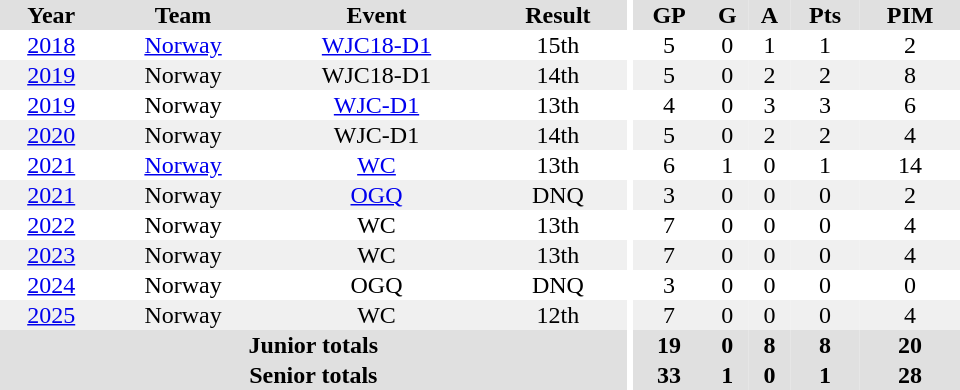<table border="0" cellpadding="1" cellspacing="0" ID="Table3" style="text-align:center; width:40em">
<tr bgcolor="#e0e0e0">
<th>Year</th>
<th>Team</th>
<th>Event</th>
<th>Result</th>
<th rowspan="99" bgcolor="#ffffff"></th>
<th>GP</th>
<th>G</th>
<th>A</th>
<th>Pts</th>
<th>PIM</th>
</tr>
<tr>
<td><a href='#'>2018</a></td>
<td><a href='#'>Norway</a></td>
<td><a href='#'>WJC18-D1</a></td>
<td>15th</td>
<td>5</td>
<td>0</td>
<td>1</td>
<td>1</td>
<td>2</td>
</tr>
<tr bgcolor="#f0f0f0">
<td><a href='#'>2019</a></td>
<td>Norway</td>
<td>WJC18-D1</td>
<td>14th</td>
<td>5</td>
<td>0</td>
<td>2</td>
<td>2</td>
<td>8</td>
</tr>
<tr>
<td><a href='#'>2019</a></td>
<td>Norway</td>
<td><a href='#'>WJC-D1</a></td>
<td>13th</td>
<td>4</td>
<td>0</td>
<td>3</td>
<td>3</td>
<td>6</td>
</tr>
<tr bgcolor="#f0f0f0">
<td><a href='#'>2020</a></td>
<td>Norway</td>
<td>WJC-D1</td>
<td>14th</td>
<td>5</td>
<td>0</td>
<td>2</td>
<td>2</td>
<td>4</td>
</tr>
<tr>
<td><a href='#'>2021</a></td>
<td><a href='#'>Norway</a></td>
<td><a href='#'>WC</a></td>
<td>13th</td>
<td>6</td>
<td>1</td>
<td>0</td>
<td>1</td>
<td>14</td>
</tr>
<tr bgcolor="#f0f0f0">
<td><a href='#'>2021</a></td>
<td>Norway</td>
<td><a href='#'>OGQ</a></td>
<td>DNQ</td>
<td>3</td>
<td>0</td>
<td>0</td>
<td>0</td>
<td>2</td>
</tr>
<tr>
<td><a href='#'>2022</a></td>
<td>Norway</td>
<td>WC</td>
<td>13th</td>
<td>7</td>
<td>0</td>
<td>0</td>
<td>0</td>
<td>4</td>
</tr>
<tr bgcolor="#f0f0f0">
<td><a href='#'>2023</a></td>
<td>Norway</td>
<td>WC</td>
<td>13th</td>
<td>7</td>
<td>0</td>
<td>0</td>
<td>0</td>
<td>4</td>
</tr>
<tr>
<td><a href='#'>2024</a></td>
<td>Norway</td>
<td>OGQ</td>
<td>DNQ</td>
<td>3</td>
<td>0</td>
<td>0</td>
<td>0</td>
<td>0</td>
</tr>
<tr bgcolor="#f0f0f0">
<td><a href='#'>2025</a></td>
<td>Norway</td>
<td>WC</td>
<td>12th</td>
<td>7</td>
<td>0</td>
<td>0</td>
<td>0</td>
<td>4</td>
</tr>
<tr bgcolor="#e0e0e0">
<th colspan="4">Junior totals</th>
<th>19</th>
<th>0</th>
<th>8</th>
<th>8</th>
<th>20</th>
</tr>
<tr bgcolor="#e0e0e0">
<th colspan="4">Senior totals</th>
<th>33</th>
<th>1</th>
<th>0</th>
<th>1</th>
<th>28</th>
</tr>
</table>
